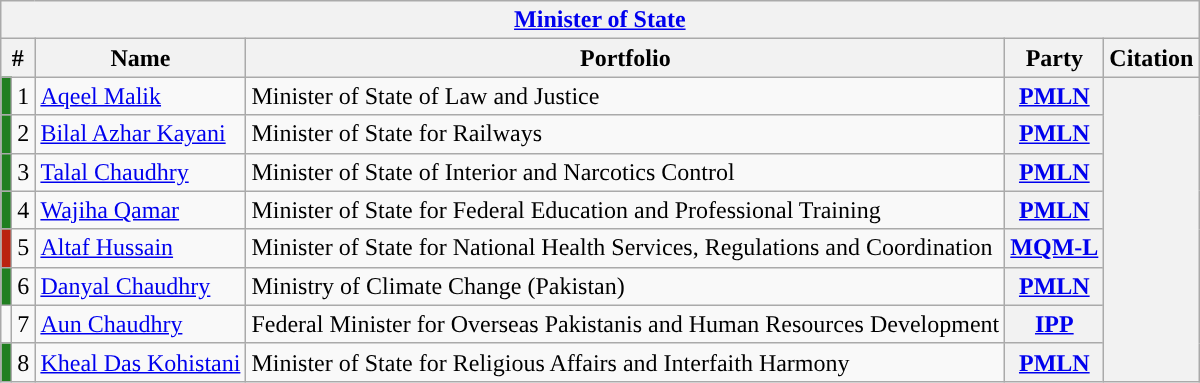<table class="wikitable sortable">
<tr>
<th colspan="6"><a href='#'>Minister of State</a></th>
</tr>
<tr>
<th colspan="2">#</th>
<th>Name</th>
<th>Portfolio</th>
<th>Party</th>
<th>Citation</th>
</tr>
<tr>
<td align=center style="background-color: #207F20"></td>
<td>1</td>
<td><a href='#'>Aqeel Malik</a></td>
<td>Minister of State of Law and Justice</td>
<th><a href='#'>PMLN</a></th>
<th rowspan="9"></th>
</tr>
<tr>
<td align=center style="background-color: #207F20"></td>
<td>2</td>
<td><a href='#'>Bilal Azhar Kayani</a></td>
<td>Minister of State for Railways</td>
<th><a href='#'>PMLN</a></th>
</tr>
<tr>
<td align=center style="background-color: #207F20"></td>
<td>3</td>
<td><a href='#'>Talal Chaudhry</a></td>
<td>Minister of State of Interior and Narcotics Control</td>
<th><a href='#'>PMLN</a></th>
</tr>
<tr>
<td align=center style="background-color: #207F20"></td>
<td>4</td>
<td><a href='#'>Wajiha Qamar</a></td>
<td>Minister of State for Federal Education and Professional Training</td>
<th><a href='#'>PMLN</a></th>
</tr>
<tr>
<td align=center style="background-color: #BA2210"></td>
<td>5</td>
<td><a href='#'>Altaf Hussain</a></td>
<td>Minister of State for National Health Services, Regulations and Coordination</td>
<th><a href='#'>MQM-L</a></th>
</tr>
<tr>
<td align=center style="background-color: #207F20"></td>
<td>6</td>
<td><a href='#'>Danyal Chaudhry</a></td>
<td>Ministry of Climate Change (Pakistan)</td>
<th><a href='#'>PMLN</a></th>
</tr>
<tr>
<td align=center style="background-color:"></td>
<td>7</td>
<td><a href='#'>Aun Chaudhry</a></td>
<td>Federal Minister for Overseas Pakistanis and Human Resources Development</td>
<th><a href='#'>IPP</a></th>
</tr>
<tr>
<td align=center style="background-color: #207F20"></td>
<td>8</td>
<td><a href='#'>Kheal Das Kohistani</a></td>
<td>Minister of State for Religious Affairs and Interfaith Harmony</td>
<th><a href='#'>PMLN</a></th>
</tr>
</table>
